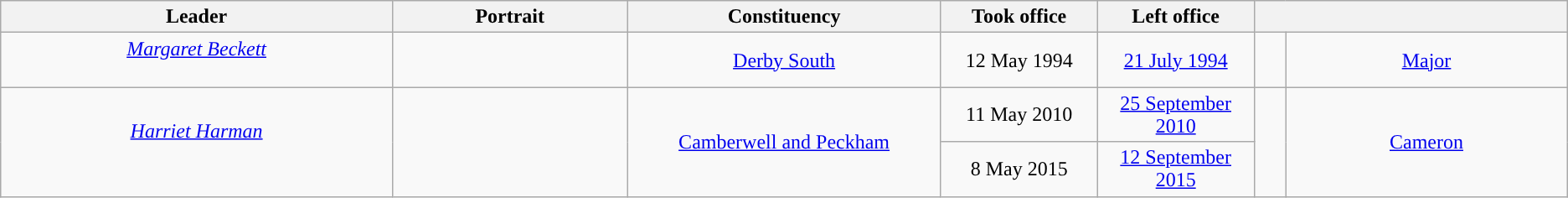<table class="wikitable" style="text-align:center">
<tr>
<th style="width:25%;">Leader<br></th>
<th width=60>Portrait</th>
<th style="width:20%;">Constituency</th>
<th style="width:10%;">Took office</th>
<th style="width:10%;">Left office</th>
<th colspan="2" style="width:20%;"></th>
</tr>
<tr>
<td><em><a href='#'>Margaret Beckett</a></em><br><br></td>
<td></td>
<td><a href='#'>Derby South</a></td>
<td>12 May 1994</td>
<td><a href='#'>21 July 1994</a></td>
<td style="background-color: "></td>
<td><a href='#'>Major</a></td>
</tr>
<tr>
<td rowspan=2><em><a href='#'>Harriet Harman</a></em><br><br></td>
<td rowspan=2></td>
<td rowspan=2><a href='#'>Camberwell and Peckham</a></td>
<td>11 May 2010</td>
<td><a href='#'>25 September 2010</a></td>
<td rowspan=2 style="background-color: "></td>
<td rowspan=2><a href='#'>Cameron</a></td>
</tr>
<tr>
<td>8 May 2015</td>
<td><a href='#'>12 September 2015</a></td>
</tr>
</table>
